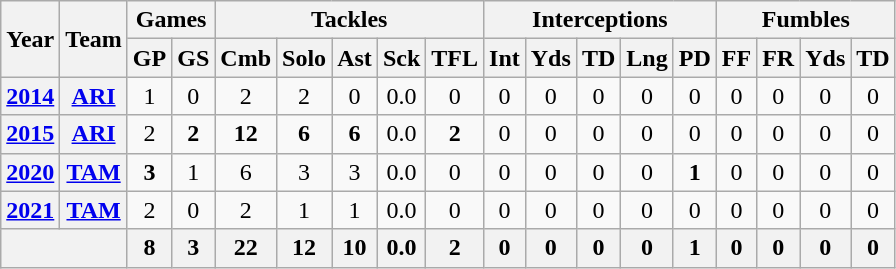<table class="wikitable" style="text-align:center">
<tr>
<th rowspan="2">Year</th>
<th rowspan="2">Team</th>
<th colspan="2">Games</th>
<th colspan="5">Tackles</th>
<th colspan="5">Interceptions</th>
<th colspan="4">Fumbles</th>
</tr>
<tr>
<th>GP</th>
<th>GS</th>
<th>Cmb</th>
<th>Solo</th>
<th>Ast</th>
<th>Sck</th>
<th>TFL</th>
<th>Int</th>
<th>Yds</th>
<th>TD</th>
<th>Lng</th>
<th>PD</th>
<th>FF</th>
<th>FR</th>
<th>Yds</th>
<th>TD</th>
</tr>
<tr>
<th><a href='#'>2014</a></th>
<th><a href='#'>ARI</a></th>
<td>1</td>
<td>0</td>
<td>2</td>
<td>2</td>
<td>0</td>
<td>0.0</td>
<td>0</td>
<td>0</td>
<td>0</td>
<td>0</td>
<td>0</td>
<td>0</td>
<td>0</td>
<td>0</td>
<td>0</td>
<td>0</td>
</tr>
<tr>
<th><a href='#'>2015</a></th>
<th><a href='#'>ARI</a></th>
<td>2</td>
<td><strong>2</strong></td>
<td><strong>12</strong></td>
<td><strong>6</strong></td>
<td><strong>6</strong></td>
<td>0.0</td>
<td><strong>2</strong></td>
<td>0</td>
<td>0</td>
<td>0</td>
<td>0</td>
<td>0</td>
<td>0</td>
<td>0</td>
<td>0</td>
<td>0</td>
</tr>
<tr>
<th><a href='#'>2020</a></th>
<th><a href='#'>TAM</a></th>
<td><strong>3</strong></td>
<td>1</td>
<td>6</td>
<td>3</td>
<td>3</td>
<td>0.0</td>
<td>0</td>
<td>0</td>
<td>0</td>
<td>0</td>
<td>0</td>
<td><strong>1</strong></td>
<td>0</td>
<td>0</td>
<td>0</td>
<td>0</td>
</tr>
<tr>
<th><a href='#'>2021</a></th>
<th><a href='#'>TAM</a></th>
<td>2</td>
<td>0</td>
<td>2</td>
<td>1</td>
<td>1</td>
<td>0.0</td>
<td>0</td>
<td>0</td>
<td>0</td>
<td>0</td>
<td>0</td>
<td>0</td>
<td>0</td>
<td>0</td>
<td>0</td>
<td>0</td>
</tr>
<tr>
<th colspan="2"></th>
<th>8</th>
<th>3</th>
<th>22</th>
<th>12</th>
<th>10</th>
<th>0.0</th>
<th>2</th>
<th>0</th>
<th>0</th>
<th>0</th>
<th>0</th>
<th>1</th>
<th>0</th>
<th>0</th>
<th>0</th>
<th>0</th>
</tr>
</table>
